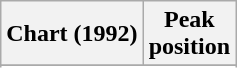<table class="wikitable sortable plainrowheaders" style="text-align:center">
<tr>
<th scope="col">Chart (1992)</th>
<th scope="col">Peak<br> position</th>
</tr>
<tr>
</tr>
<tr>
</tr>
</table>
